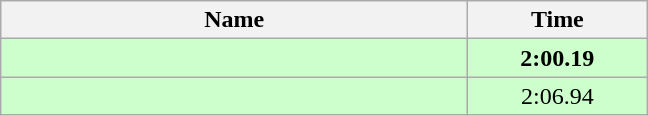<table class="wikitable" style="text-align:center;">
<tr>
<th style="width:19em">Name</th>
<th style="width:7em">Time</th>
</tr>
<tr bgcolor=ccffcc>
<td align=left><strong></strong></td>
<td><strong>2:00.19</strong></td>
</tr>
<tr bgcolor=ccffcc>
<td align=left></td>
<td>2:06.94</td>
</tr>
</table>
